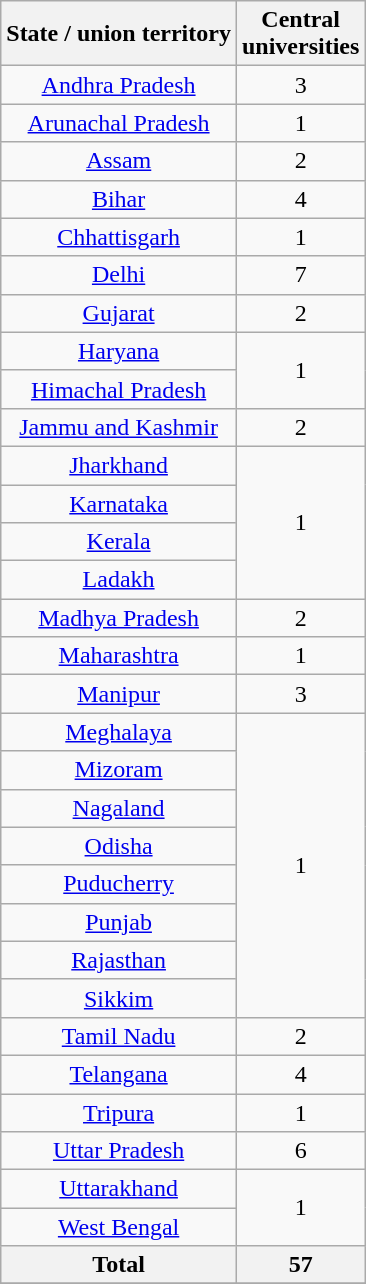<table class="wikitable sortable collapsible plainrowheaders" border="1" style="text-align:center;">
<tr>
<th scope="col">State / union territory</th>
<th scope="col">Central<br> universities</th>
</tr>
<tr>
<td><a href='#'>Andhra Pradesh</a></td>
<td>3</td>
</tr>
<tr>
<td><a href='#'>Arunachal Pradesh</a></td>
<td>1</td>
</tr>
<tr>
<td><a href='#'>Assam</a></td>
<td>2</td>
</tr>
<tr>
<td><a href='#'>Bihar</a></td>
<td>4</td>
</tr>
<tr>
<td><a href='#'>Chhattisgarh</a></td>
<td>1</td>
</tr>
<tr>
<td><a href='#'>Delhi</a></td>
<td>7</td>
</tr>
<tr>
<td><a href='#'>Gujarat</a></td>
<td>2</td>
</tr>
<tr>
<td><a href='#'>Haryana</a></td>
<td rowspan="2">1</td>
</tr>
<tr>
<td><a href='#'>Himachal Pradesh</a></td>
</tr>
<tr>
<td><a href='#'>Jammu and Kashmir</a></td>
<td>2</td>
</tr>
<tr>
<td><a href='#'>Jharkhand</a></td>
<td rowspan="4">1</td>
</tr>
<tr>
<td><a href='#'>Karnataka</a></td>
</tr>
<tr>
<td><a href='#'>Kerala</a></td>
</tr>
<tr>
<td><a href='#'>Ladakh</a></td>
</tr>
<tr>
<td><a href='#'>Madhya Pradesh</a></td>
<td>2</td>
</tr>
<tr>
<td><a href='#'>Maharashtra</a></td>
<td>1</td>
</tr>
<tr>
<td><a href='#'>Manipur</a></td>
<td>3</td>
</tr>
<tr>
<td><a href='#'>Meghalaya</a></td>
<td rowspan="8">1</td>
</tr>
<tr>
<td><a href='#'>Mizoram</a></td>
</tr>
<tr>
<td><a href='#'>Nagaland</a></td>
</tr>
<tr>
<td><a href='#'>Odisha</a></td>
</tr>
<tr>
<td><a href='#'>Puducherry</a></td>
</tr>
<tr>
<td><a href='#'>Punjab</a></td>
</tr>
<tr>
<td><a href='#'>Rajasthan</a></td>
</tr>
<tr>
<td><a href='#'>Sikkim</a></td>
</tr>
<tr>
<td><a href='#'>Tamil Nadu</a></td>
<td>2</td>
</tr>
<tr>
<td><a href='#'>Telangana</a></td>
<td>4</td>
</tr>
<tr>
<td><a href='#'>Tripura</a></td>
<td>1</td>
</tr>
<tr>
<td><a href='#'>Uttar Pradesh</a></td>
<td>6</td>
</tr>
<tr>
<td><a href='#'>Uttarakhand</a></td>
<td rowspan="2">1</td>
</tr>
<tr>
<td><a href='#'>West Bengal</a></td>
</tr>
<tr class="sortbottom">
<th>Total</th>
<th style="text-align:center">57</th>
</tr>
<tr>
</tr>
</table>
